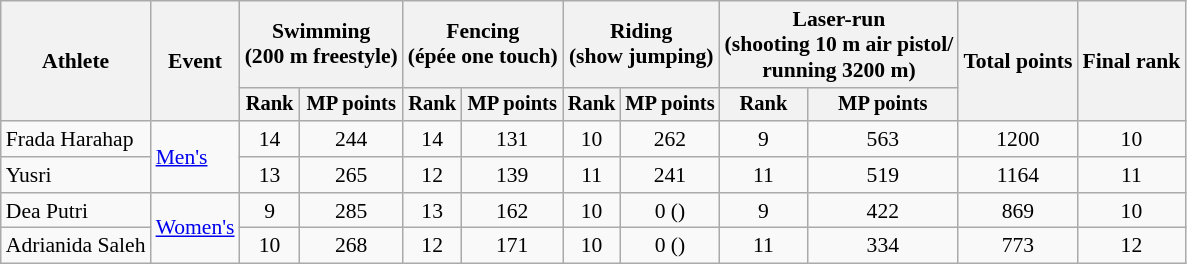<table class=wikitable style=font-size:90%;text-align:center>
<tr>
<th rowspan="2">Athlete</th>
<th rowspan="2">Event</th>
<th colspan=2>Swimming<br><span>(200 m freestyle)</span></th>
<th colspan=2>Fencing<br><span>(épée one touch)</span></th>
<th colspan=2>Riding<br><span>(show jumping)</span></th>
<th colspan=2>Laser-run<br><span>(shooting 10 m air pistol/<br>running 3200 m)</span></th>
<th rowspan=2>Total points</th>
<th rowspan=2>Final rank</th>
</tr>
<tr style="font-size:95%">
<th>Rank</th>
<th>MP points</th>
<th>Rank</th>
<th>MP points</th>
<th>Rank</th>
<th>MP points</th>
<th>Rank</th>
<th>MP points</th>
</tr>
<tr>
<td align=left>Frada Harahap</td>
<td align=left rowspan=2><a href='#'>Men's</a></td>
<td>14</td>
<td>244</td>
<td>14</td>
<td>131</td>
<td>10</td>
<td>262</td>
<td>9</td>
<td>563</td>
<td>1200</td>
<td>10</td>
</tr>
<tr>
<td align=left>Yusri</td>
<td>13</td>
<td>265</td>
<td>12</td>
<td>139</td>
<td>11</td>
<td>241</td>
<td>11</td>
<td>519</td>
<td>1164</td>
<td>11</td>
</tr>
<tr>
<td align=left>Dea Putri</td>
<td align=left rowspan=2><a href='#'>Women's</a></td>
<td>9</td>
<td>285</td>
<td>13</td>
<td>162</td>
<td>10</td>
<td>0 ()</td>
<td>9</td>
<td>422</td>
<td>869</td>
<td>10</td>
</tr>
<tr>
<td align=left>Adrianida Saleh</td>
<td>10</td>
<td>268</td>
<td>12</td>
<td>171</td>
<td>10</td>
<td>0 ()</td>
<td>11</td>
<td>334</td>
<td>773</td>
<td>12</td>
</tr>
</table>
